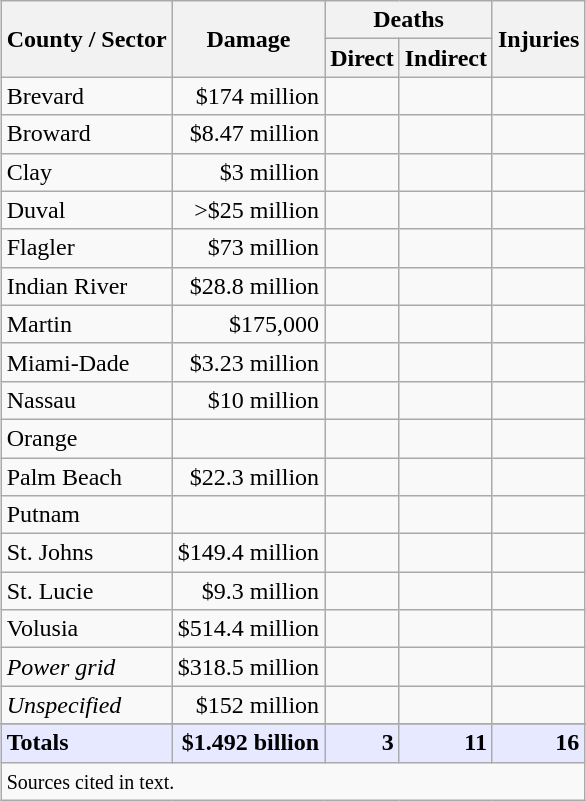<table class="wikitable sortable collapsible" style="margin: 1em auto 1em auto;">
<tr>
<th scope="col" rowspan="2">County / Sector</th>
<th scope="col" rowspan="2">Damage</th>
<th scope="col" colspan="2">Deaths</th>
<th scope="col" rowspan="2">Injuries</th>
</tr>
<tr>
<th scope="col">Direct</th>
<th scope="col">Indirect</th>
</tr>
<tr>
<td scope="row">Brevard</td>
<td align="right"> $174 million</td>
<td align="right"></td>
<td align="right"></td>
<td align="right"></td>
</tr>
<tr>
<td scope="row">Broward</td>
<td align="right"> $8.47 million</td>
<td align="right"></td>
<td align="right"></td>
<td align="right"></td>
</tr>
<tr>
<td scope="row">Clay</td>
<td align="right"> $3 million</td>
<td align="right"></td>
<td align="right"></td>
<td align="right"></td>
</tr>
<tr>
<td scope="row">Duval</td>
<td align="right"> >$25 million</td>
<td align="right"></td>
<td align="right"></td>
<td align="right"></td>
</tr>
<tr>
<td scope="row">Flagler</td>
<td align="right"> $73 million</td>
<td align="right"></td>
<td align="right"></td>
<td align="right"></td>
</tr>
<tr>
<td scope="row">Indian River</td>
<td align="right"> $28.8 million</td>
<td align="right"></td>
<td align="right"></td>
<td align="right"></td>
</tr>
<tr>
<td scope="row">Martin</td>
<td align="right"> $175,000</td>
<td align="right"></td>
<td align="right"></td>
<td align="right"></td>
</tr>
<tr>
<td scope="row">Miami-Dade</td>
<td align="right"> $3.23 million</td>
<td align="right"></td>
<td align="right"></td>
<td align="right"></td>
</tr>
<tr>
<td scope="row">Nassau</td>
<td align="right"> $10 million</td>
<td align="right"></td>
<td align="right"></td>
<td align="right"></td>
</tr>
<tr>
<td scope="row">Orange</td>
<td></td>
<td align="right"></td>
<td align="right"></td>
<td align="right"></td>
</tr>
<tr>
<td scope="row">Palm Beach</td>
<td align="right"> $22.3 million</td>
<td align="right"></td>
<td align="right"></td>
<td align="right"></td>
</tr>
<tr>
<td scope="row">Putnam</td>
<td></td>
<td align="right"></td>
<td align="right"></td>
<td align="right"></td>
</tr>
<tr>
<td scope="row">St. Johns</td>
<td align="right"> $149.4 million</td>
<td align="right"></td>
<td align="right"></td>
<td align="right"></td>
</tr>
<tr>
<td scope="row">St. Lucie</td>
<td align="right"> $9.3 million</td>
<td align="right"></td>
<td align="right"></td>
<td align="right"></td>
</tr>
<tr>
<td scope="row">Volusia</td>
<td align="right"> $514.4 million</td>
<td align="right"></td>
<td align="right"></td>
<td align="right"></td>
</tr>
<tr>
<td scope="row"><em>Power grid</em></td>
<td align="right"> $318.5 million</td>
<td align="right"></td>
<td align="right"></td>
<td align="right"></td>
</tr>
<tr>
<td scope="row"><em>Unspecified</em></td>
<td align="right"> $152 million</td>
<td align="right"></td>
<td align="right"></td>
<td align="right"></td>
</tr>
<tr>
</tr>
<tr class="sortbottom" bgcolor="#e6e9ff">
<td><strong>Totals</strong></td>
<td align="right"><strong>$1.492 billion</strong></td>
<td align="right"><strong>3</strong></td>
<td align="right"><strong>11</strong></td>
<td align="right"><strong>16</strong></td>
</tr>
<tr class="sortbottom">
<td colspan = 5><small>Sources cited in text.</small></td>
</tr>
</table>
